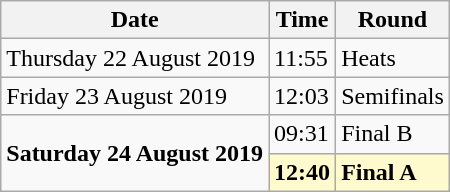<table class="wikitable">
<tr>
<th>Date</th>
<th>Time</th>
<th>Round</th>
</tr>
<tr>
<td>Thursday 22 August 2019</td>
<td>11:55</td>
<td>Heats</td>
</tr>
<tr>
<td>Friday 23 August 2019</td>
<td>12:03</td>
<td>Semifinals</td>
</tr>
<tr>
<td rowspan=2><strong>Saturday 24 August 2019</strong></td>
<td>09:31</td>
<td>Final B</td>
</tr>
<tr>
<td style=background:lemonchiffon><strong>12:40</strong></td>
<td style=background:lemonchiffon><strong>Final A</strong></td>
</tr>
</table>
